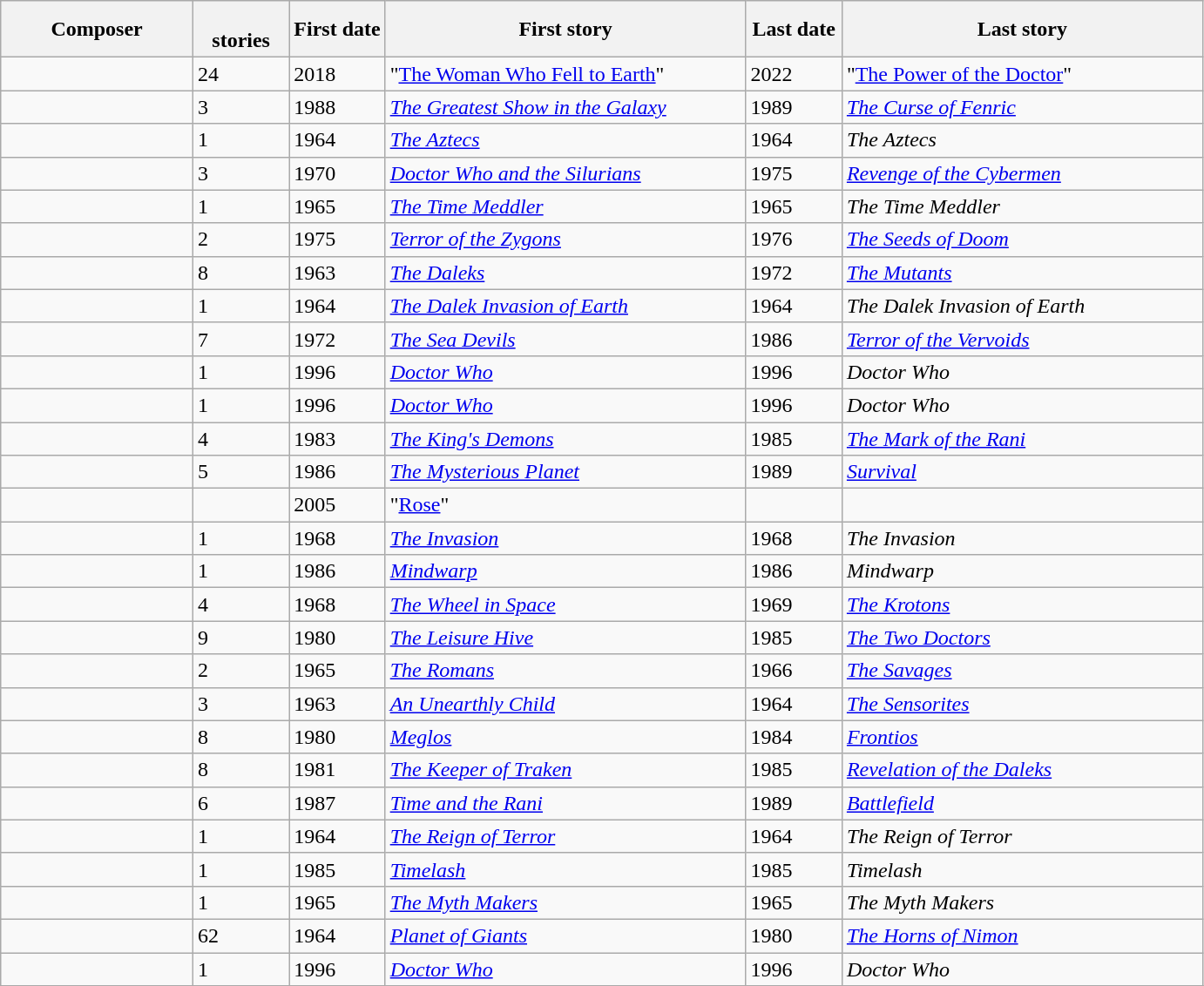<table class="wikitable sortable">
<tr>
<th width="16%">Composer</th>
<th width="8%"><br>stories</th>
<th width="8%">First date</th>
<th width="30%">First story</th>
<th width="8%">Last date</th>
<th width="30%">Last story</th>
</tr>
<tr>
<td></td>
<td>24</td>
<td>2018</td>
<td data-sort-value="Woman Who Fell to Earth">"<a href='#'>The Woman Who Fell to Earth</a>"</td>
<td>2022</td>
<td data-sort-value="Power of the Doctor">"<a href='#'>The Power of the Doctor</a>"</td>
</tr>
<tr>
<td></td>
<td>3</td>
<td>1988</td>
<td data-sort-value="Greatest Show in the Galaxy"><em><a href='#'>The Greatest Show in the Galaxy</a></em></td>
<td>1989</td>
<td data-sort-value="Curse of Fenric"><em><a href='#'>The Curse of Fenric</a></em></td>
</tr>
<tr>
<td></td>
<td>1</td>
<td>1964</td>
<td data-sort-value="Aztecs"><em><a href='#'>The Aztecs</a></em></td>
<td>1964</td>
<td data-sort-value="Aztecs"><em>The Aztecs</em></td>
</tr>
<tr>
<td></td>
<td>3</td>
<td>1970</td>
<td><em><a href='#'>Doctor Who and the Silurians</a></em></td>
<td>1975</td>
<td><em><a href='#'>Revenge of the Cybermen</a></em></td>
</tr>
<tr>
<td></td>
<td>1</td>
<td>1965</td>
<td data-sort-value="Time Meddler"><em><a href='#'>The Time Meddler</a></em></td>
<td>1965</td>
<td data-sort-value="Time Meddler"><em>The Time Meddler</em></td>
</tr>
<tr>
<td></td>
<td>2</td>
<td>1975</td>
<td><em><a href='#'>Terror of the Zygons</a></em></td>
<td>1976</td>
<td data-sort-value="Seeds of Doom"><em><a href='#'>The Seeds of Doom</a></em></td>
</tr>
<tr>
<td></td>
<td>8</td>
<td>1963</td>
<td data-sort-value="Daleks"><em><a href='#'>The Daleks</a></em></td>
<td>1972</td>
<td data-sort-value="Mutants"><em><a href='#'>The Mutants</a></em></td>
</tr>
<tr>
<td></td>
<td>1</td>
<td>1964</td>
<td data-sort-value="Dalek Invasion of Earth"><em><a href='#'>The Dalek Invasion of Earth</a></em></td>
<td>1964</td>
<td data-sort-value="Dalek Invasion of Earth"><em>The Dalek Invasion of Earth</em></td>
</tr>
<tr>
<td></td>
<td>7</td>
<td>1972</td>
<td data-sort-value="Sea Devils"><em><a href='#'>The Sea Devils</a></em></td>
<td>1986</td>
<td><em><a href='#'>Terror of the Vervoids</a></em></td>
</tr>
<tr>
<td></td>
<td>1</td>
<td>1996</td>
<td><em><a href='#'>Doctor Who</a></em></td>
<td>1996</td>
<td><em>Doctor Who</em></td>
</tr>
<tr>
<td></td>
<td>1</td>
<td>1996</td>
<td><em><a href='#'>Doctor Who</a></em></td>
<td>1996</td>
<td><em>Doctor Who</em></td>
</tr>
<tr>
<td></td>
<td>4</td>
<td>1983</td>
<td data-sort-value="King's Demons"><em><a href='#'>The King's Demons</a></em></td>
<td>1985</td>
<td data-sort-value="Mark of the Rani"><em><a href='#'>The Mark of the Rani</a></em></td>
</tr>
<tr>
<td></td>
<td>5</td>
<td>1986</td>
<td data-sort-value="Mysterious Planet"><em><a href='#'>The Mysterious Planet</a></em></td>
<td>1989</td>
<td><em><a href='#'>Survival</a></em></td>
</tr>
<tr>
<td></td>
<td></td>
<td>2005</td>
<td data-sort-value="Rose">"<a href='#'>Rose</a>"</td>
<td></td>
<td></td>
</tr>
<tr>
<td></td>
<td>1</td>
<td>1968</td>
<td data-sort-value="Invasion"><em><a href='#'>The Invasion</a></em></td>
<td>1968</td>
<td data-sort-value="Invasion"><em>The Invasion</em></td>
</tr>
<tr>
<td></td>
<td>1</td>
<td>1986</td>
<td><em><a href='#'>Mindwarp</a></em></td>
<td>1986</td>
<td><em>Mindwarp</em></td>
</tr>
<tr>
<td></td>
<td>4</td>
<td>1968</td>
<td data-sort-value="Wheel in Space"><em><a href='#'>The Wheel in Space</a></em></td>
<td>1969</td>
<td data-sort-value="Krotons"><em><a href='#'>The Krotons</a></em></td>
</tr>
<tr>
<td></td>
<td>9</td>
<td>1980</td>
<td data-sort-value="Leisure Hive"><em><a href='#'>The Leisure Hive</a></em></td>
<td>1985</td>
<td data-sort-value="Two Doctors"><em><a href='#'>The Two Doctors</a></em></td>
</tr>
<tr>
<td></td>
<td>2</td>
<td>1965</td>
<td data-sort-value="Romans"><em><a href='#'>The Romans</a></em></td>
<td>1966</td>
<td data-sort-value="Savages"><em><a href='#'>The Savages</a></em></td>
</tr>
<tr>
<td></td>
<td>3</td>
<td>1963</td>
<td data-sort-value="Unearthly Child"><em><a href='#'>An Unearthly Child</a></em></td>
<td>1964</td>
<td data-sort-value="Sensorites"><em><a href='#'>The Sensorites</a></em></td>
</tr>
<tr>
<td></td>
<td>8</td>
<td>1980</td>
<td><em><a href='#'>Meglos</a></em></td>
<td>1984</td>
<td><em><a href='#'>Frontios</a></em></td>
</tr>
<tr>
<td></td>
<td>8</td>
<td>1981</td>
<td data-sort-value="Keeper of Traken"><em><a href='#'>The Keeper of Traken</a></em></td>
<td>1985</td>
<td><em><a href='#'>Revelation of the Daleks</a></em></td>
</tr>
<tr>
<td></td>
<td>6</td>
<td>1987</td>
<td><em><a href='#'>Time and the Rani</a></em></td>
<td>1989</td>
<td><em><a href='#'>Battlefield</a></em></td>
</tr>
<tr>
<td></td>
<td>1</td>
<td>1964</td>
<td data-sort-value="Reign of Terror"><em><a href='#'>The Reign of Terror</a></em></td>
<td>1964</td>
<td data-sort-value="Reign of Terror"><em>The Reign of Terror</em></td>
</tr>
<tr>
<td></td>
<td>1</td>
<td>1985</td>
<td><em><a href='#'>Timelash</a></em></td>
<td>1985</td>
<td><em>Timelash</em></td>
</tr>
<tr>
<td></td>
<td>1</td>
<td>1965</td>
<td data-sort-value="Myth Makers"><em><a href='#'>The Myth Makers</a></em></td>
<td>1965</td>
<td data-sort-value="Myth Makers"><em>The Myth Makers</em></td>
</tr>
<tr>
<td></td>
<td>62</td>
<td>1964</td>
<td><em><a href='#'>Planet of Giants</a></em></td>
<td>1980</td>
<td data-sort-value="Horns of Nimon"><em><a href='#'>The Horns of Nimon</a></em></td>
</tr>
<tr>
<td></td>
<td>1</td>
<td>1996</td>
<td><em><a href='#'>Doctor Who</a></em></td>
<td>1996</td>
<td><em>Doctor Who</em></td>
</tr>
<tr>
</tr>
</table>
